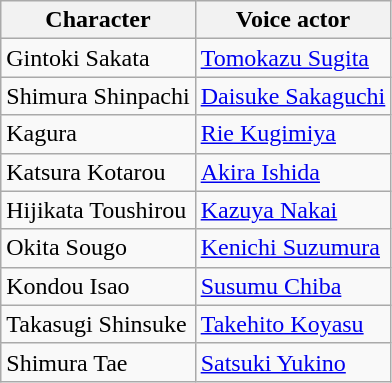<table class="wikitable">
<tr>
<th>Character</th>
<th>Voice actor</th>
</tr>
<tr>
<td>Gintoki Sakata</td>
<td><a href='#'>Tomokazu Sugita</a></td>
</tr>
<tr>
<td>Shimura Shinpachi</td>
<td><a href='#'>Daisuke Sakaguchi</a></td>
</tr>
<tr>
<td>Kagura</td>
<td><a href='#'>Rie Kugimiya</a></td>
</tr>
<tr>
<td>Katsura Kotarou</td>
<td><a href='#'>Akira Ishida</a></td>
</tr>
<tr>
<td>Hijikata Toushirou</td>
<td><a href='#'>Kazuya Nakai</a></td>
</tr>
<tr>
<td>Okita Sougo</td>
<td><a href='#'>Kenichi Suzumura</a></td>
</tr>
<tr>
<td>Kondou Isao</td>
<td><a href='#'>Susumu Chiba</a></td>
</tr>
<tr>
<td>Takasugi Shinsuke</td>
<td><a href='#'>Takehito Koyasu</a></td>
</tr>
<tr>
<td>Shimura Tae</td>
<td><a href='#'>Satsuki Yukino</a></td>
</tr>
</table>
